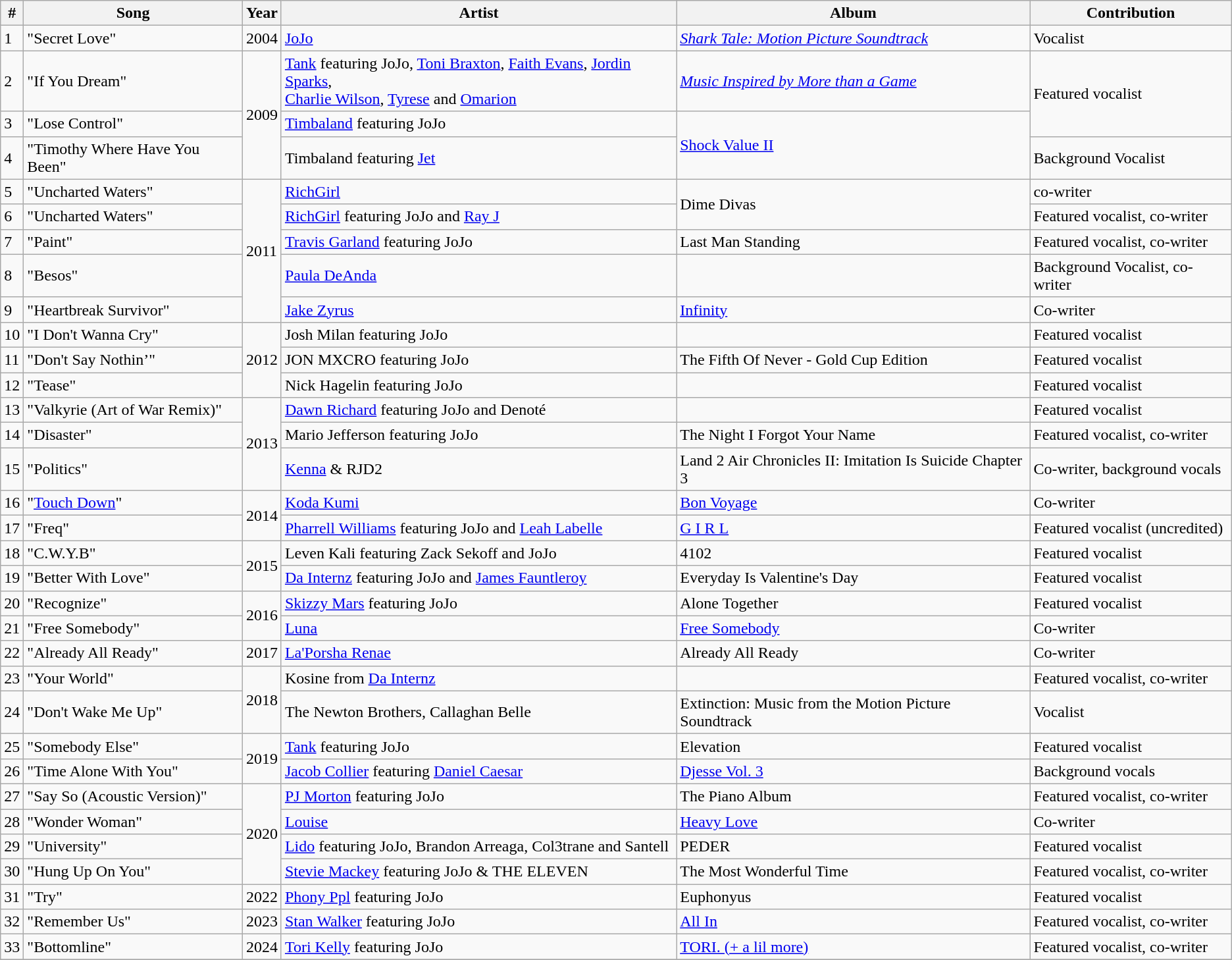<table class="wikitable plainrowheaders">
<tr>
<th>#</th>
<th scope="col">Song</th>
<th scope="col">Year</th>
<th scope="col">Artist</th>
<th scope="col">Album</th>
<th scope="col">Contribution</th>
</tr>
<tr>
<td>1</td>
<td>"Secret Love"</td>
<td>2004</td>
<td><a href='#'>JoJo</a></td>
<td><em><a href='#'>Shark Tale: Motion Picture Soundtrack</a></em></td>
<td>Vocalist</td>
</tr>
<tr>
<td>2</td>
<td>"If You Dream"</td>
<td rowspan="3">2009</td>
<td><a href='#'>Tank</a> featuring JoJo, <a href='#'>Toni Braxton</a>, <a href='#'>Faith Evans</a>, <a href='#'>Jordin Sparks</a>,<br><a href='#'>Charlie Wilson</a>, <a href='#'>Tyrese</a> and <a href='#'>Omarion</a></td>
<td><em><a href='#'>Music Inspired by More than a Game</a><strong></td>
<td rowspan="2">Featured vocalist</td>
</tr>
<tr>
<td>3</td>
<td>"Lose Control"</td>
<td><a href='#'>Timbaland</a> featuring JoJo</td>
<td rowspan="2"></em><a href='#'>Shock Value II</a><em></td>
</tr>
<tr>
<td>4</td>
<td>"Timothy Where Have You Been"</td>
<td>Timbaland featuring <a href='#'>Jet</a></td>
<td>Background Vocalist</td>
</tr>
<tr>
<td>5</td>
<td>"Uncharted Waters"</td>
<td rowspan="5">2011</td>
<td><a href='#'>RichGirl</a></td>
<td rowspan="2"></em>Dime Divas<em></td>
<td>co-writer</td>
</tr>
<tr>
<td>6</td>
<td>"Uncharted Waters"</td>
<td><a href='#'>RichGirl</a> featuring JoJo and <a href='#'>Ray J</a></td>
<td>Featured vocalist, co-writer</td>
</tr>
<tr>
<td>7</td>
<td>"Paint"</td>
<td><a href='#'>Travis Garland</a> featuring JoJo</td>
<td></em>Last Man Standing<em></td>
<td>Featured vocalist, co-writer</td>
</tr>
<tr>
<td>8</td>
<td>"Besos"</td>
<td><a href='#'>Paula DeAnda</a></td>
<td></td>
<td>Background Vocalist, co-writer</td>
</tr>
<tr>
<td>9</td>
<td>"Heartbreak Survivor"</td>
<td><a href='#'>Jake Zyrus</a></td>
<td></em><a href='#'>Infinity</a><em></td>
<td>Co-writer</td>
</tr>
<tr>
<td>10</td>
<td>"I Don't Wanna Cry"</td>
<td rowspan="3">2012</td>
<td>Josh Milan featuring JoJo</td>
<td></td>
<td>Featured vocalist</td>
</tr>
<tr>
<td>11</td>
<td>"Don't Say Nothin’"</td>
<td>JON MXCRO featuring JoJo</td>
<td></em>The Fifth Of Never - Gold Cup Edition<em></td>
<td>Featured vocalist</td>
</tr>
<tr>
<td>12</td>
<td>"Tease"</td>
<td>Nick Hagelin featuring JoJo</td>
<td></td>
<td>Featured vocalist</td>
</tr>
<tr>
<td>13</td>
<td>"Valkyrie (Art of War Remix)"</td>
<td rowspan="3">2013</td>
<td><a href='#'>Dawn Richard</a> featuring JoJo and Denoté</td>
<td></td>
<td>Featured vocalist</td>
</tr>
<tr>
<td>14</td>
<td>"Disaster"</td>
<td>Mario Jefferson featuring JoJo</td>
<td></em>The Night I Forgot Your Name<em></td>
<td>Featured vocalist, co-writer</td>
</tr>
<tr>
<td>15</td>
<td>"Politics"</td>
<td><a href='#'>Kenna</a> & RJD2</td>
<td></em>Land 2 Air Chronicles II: Imitation Is Suicide Chapter 3<em></td>
<td>Co-writer, background vocals</td>
</tr>
<tr>
<td>16</td>
<td>"<a href='#'>Touch Down</a>"</td>
<td rowspan="2">2014</td>
<td><a href='#'>Koda Kumi</a></td>
<td></em><a href='#'>Bon Voyage</a><em></td>
<td>Co-writer</td>
</tr>
<tr>
<td>17</td>
<td>"Freq" </td>
<td><a href='#'>Pharrell Williams</a> featuring JoJo and <a href='#'>Leah Labelle</a></td>
<td></em><a href='#'>G I R L</a><em></td>
<td>Featured vocalist (uncredited)</td>
</tr>
<tr>
<td>18</td>
<td>"C.W.Y.B"</td>
<td rowspan="2">2015</td>
<td>Leven Kali featuring Zack Sekoff and JoJo</td>
<td></em>4102<em></td>
<td>Featured vocalist</td>
</tr>
<tr>
<td>19</td>
<td>"Better With Love"</td>
<td><a href='#'>Da Internz</a> featuring JoJo and <a href='#'>James Fauntleroy</a></td>
<td></em>Everyday Is Valentine's Day <em></td>
<td>Featured vocalist</td>
</tr>
<tr>
<td>20</td>
<td>"Recognize"</td>
<td rowspan="2">2016</td>
<td><a href='#'>Skizzy Mars</a> featuring JoJo</td>
<td></em>Alone Together<em></td>
<td>Featured vocalist</td>
</tr>
<tr>
<td>21</td>
<td>"Free Somebody"</td>
<td><a href='#'>Luna</a></td>
<td></em><a href='#'>Free Somebody</a><em></td>
<td>Co-writer</td>
</tr>
<tr>
<td>22</td>
<td>"Already All Ready"</td>
<td>2017</td>
<td><a href='#'>La'Porsha Renae</a></td>
<td></em>Already All Ready<em></td>
<td>Co-writer</td>
</tr>
<tr>
<td>23</td>
<td>"Your World"</td>
<td rowspan="2">2018</td>
<td>Kosine from <a href='#'>Da Internz</a></td>
<td></td>
<td>Featured vocalist, co-writer</td>
</tr>
<tr>
<td>24</td>
<td>"Don't Wake Me Up"</td>
<td>The Newton Brothers, Callaghan Belle</td>
<td></em>Extinction: Music from the Motion Picture Soundtrack<em></td>
<td>Vocalist</td>
</tr>
<tr>
<td>25</td>
<td>"Somebody Else"</td>
<td rowspan="2">2019</td>
<td><a href='#'>Tank</a> featuring JoJo</td>
<td></em>Elevation<em></td>
<td>Featured vocalist</td>
</tr>
<tr>
<td>26</td>
<td>"Time Alone With You"</td>
<td><a href='#'>Jacob Collier</a> featuring <a href='#'>Daniel Caesar</a></td>
<td></em><a href='#'>Djesse Vol. 3</a><em></td>
<td>Background vocals</td>
</tr>
<tr>
<td>27</td>
<td>"Say So (Acoustic Version)"</td>
<td rowspan="4">2020</td>
<td><a href='#'>PJ Morton</a> featuring JoJo</td>
<td></em>The Piano Album<em></td>
<td>Featured vocalist, co-writer</td>
</tr>
<tr>
<td>28</td>
<td>"Wonder Woman"</td>
<td><a href='#'>Louise</a></td>
<td></em><a href='#'>Heavy Love</a><em></td>
<td>Co-writer</td>
</tr>
<tr>
<td>29</td>
<td>"University"</td>
<td><a href='#'>Lido</a> featuring JoJo, Brandon Arreaga, Col3trane and Santell</td>
<td></em>PEDER<em></td>
<td>Featured vocalist</td>
</tr>
<tr>
<td>30</td>
<td>"Hung Up On You"</td>
<td><a href='#'>Stevie Mackey</a> featuring JoJo & THE ELEVEN</td>
<td></em>The Most Wonderful Time<em></td>
<td>Featured vocalist, co-writer</td>
</tr>
<tr>
<td>31</td>
<td>"Try"</td>
<td>2022</td>
<td><a href='#'>Phony Ppl</a> featuring JoJo</td>
<td></em>Euphonyus<em></td>
<td>Featured vocalist</td>
</tr>
<tr>
<td>32</td>
<td>"Remember Us"</td>
<td>2023</td>
<td><a href='#'>Stan Walker</a> featuring JoJo</td>
<td></em><a href='#'>All In</a><em></td>
<td>Featured vocalist, co-writer</td>
</tr>
<tr>
<td>33</td>
<td>"Bottomline"</td>
<td>2024</td>
<td><a href='#'>Tori Kelly</a> featuring JoJo</td>
<td></em><a href='#'>TORI. (+ a lil more)</a><em></td>
<td>Featured vocalist, co-writer</td>
</tr>
<tr>
</tr>
</table>
